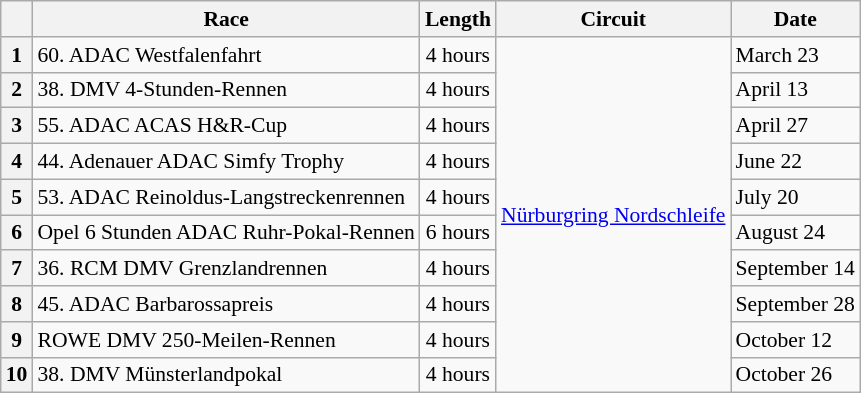<table class="wikitable" style="font-size: 90%;">
<tr>
<th></th>
<th>Race</th>
<th>Length</th>
<th>Circuit</th>
<th>Date</th>
</tr>
<tr>
<th>1</th>
<td>60. ADAC Westfalenfahrt</td>
<td align=center>4 hours</td>
<td rowspan=10> <a href='#'>Nürburgring Nordschleife</a></td>
<td>March 23</td>
</tr>
<tr>
<th>2</th>
<td>38. DMV 4-Stunden-Rennen</td>
<td align=center>4 hours</td>
<td>April 13</td>
</tr>
<tr>
<th>3</th>
<td>55. ADAC ACAS H&R-Cup</td>
<td align=center>4 hours</td>
<td>April 27</td>
</tr>
<tr>
<th>4</th>
<td>44. Adenauer ADAC Simfy Trophy</td>
<td align=center>4 hours</td>
<td>June 22</td>
</tr>
<tr>
<th>5</th>
<td>53. ADAC Reinoldus-Langstreckenrennen</td>
<td align=center>4 hours</td>
<td>July 20</td>
</tr>
<tr>
<th>6</th>
<td>Opel 6 Stunden ADAC Ruhr-Pokal-Rennen</td>
<td align=center>6 hours</td>
<td>August 24</td>
</tr>
<tr>
<th>7</th>
<td>36. RCM DMV Grenzlandrennen</td>
<td align=center>4 hours</td>
<td>September 14</td>
</tr>
<tr>
<th>8</th>
<td>45. ADAC Barbarossapreis</td>
<td align=center>4 hours</td>
<td>September 28</td>
</tr>
<tr>
<th>9</th>
<td>ROWE DMV 250-Meilen-Rennen</td>
<td align=center>4 hours</td>
<td>October 12</td>
</tr>
<tr>
<th>10</th>
<td>38. DMV Münsterlandpokal</td>
<td align=center>4 hours</td>
<td>October 26</td>
</tr>
</table>
